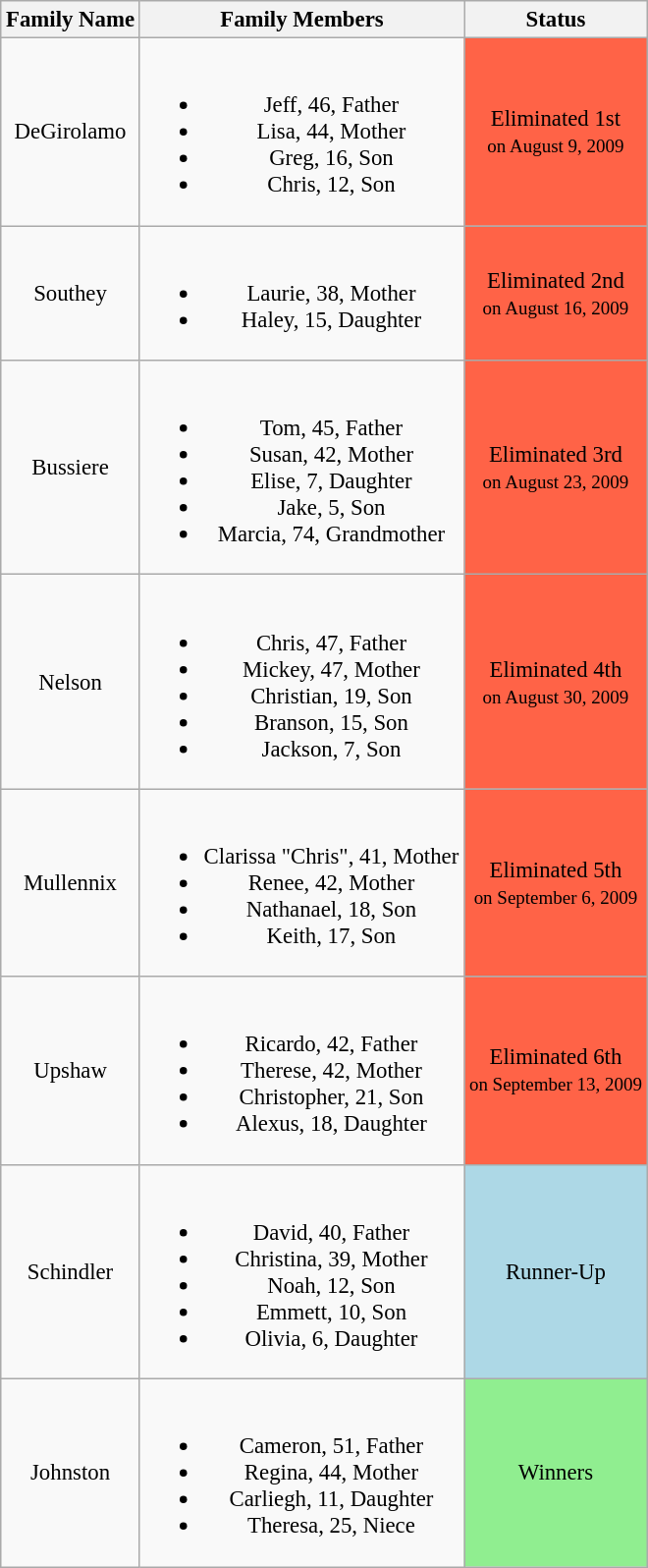<table class="wikitable" align=center border="2" cellpadding="3" cellspacing="0" style="text-align:center; font-size:95%">
<tr>
<th>Family Name</th>
<th>Family Members</th>
<th>Status</th>
</tr>
<tr>
<td>DeGirolamo</td>
<td><br><ul><li>Jeff, 46, Father</li><li>Lisa, 44, Mother</li><li>Greg, 16, Son</li><li>Chris, 12, Son</li></ul></td>
<td bgcolor=tomato>Eliminated 1st<br><small>on August 9, 2009</small></td>
</tr>
<tr>
<td>Southey</td>
<td><br><ul><li>Laurie, 38, Mother</li><li>Haley, 15, Daughter</li></ul></td>
<td bgcolor=tomato>Eliminated 2nd<br><small>on August 16, 2009</small></td>
</tr>
<tr>
<td>Bussiere</td>
<td><br><ul><li>Tom, 45, Father</li><li>Susan, 42, Mother</li><li>Elise, 7, Daughter</li><li>Jake, 5, Son</li><li>Marcia, 74, Grandmother</li></ul></td>
<td bgcolor="tomato">Eliminated 3rd<br><small>on August 23, 2009</small></td>
</tr>
<tr>
<td>Nelson</td>
<td><br><ul><li>Chris, 47, Father</li><li>Mickey, 47, Mother</li><li>Christian, 19, Son</li><li>Branson, 15, Son</li><li>Jackson, 7, Son</li></ul></td>
<td bgcolor=tomato>Eliminated 4th<br><small>on August 30, 2009</small></td>
</tr>
<tr>
<td>Mullennix</td>
<td><br><ul><li>Clarissa "Chris", 41, Mother</li><li>Renee, 42, Mother</li><li>Nathanael, 18, Son</li><li>Keith, 17, Son</li></ul></td>
<td bgcolor=tomato>Eliminated 5th<br><small>on September 6, 2009</small></td>
</tr>
<tr>
<td>Upshaw</td>
<td><br><ul><li>Ricardo, 42, Father</li><li>Therese, 42, Mother</li><li>Christopher, 21, Son</li><li>Alexus, 18, Daughter</li></ul></td>
<td bgcolor=tomato>Eliminated 6th<br><small>on September 13, 2009</small></td>
</tr>
<tr>
<td>Schindler</td>
<td><br><ul><li>David, 40, Father</li><li>Christina, 39, Mother</li><li>Noah, 12, Son</li><li>Emmett, 10, Son</li><li>Olivia, 6, Daughter</li></ul></td>
<td bgcolor="lightblue">Runner-Up</td>
</tr>
<tr>
<td>Johnston</td>
<td><br><ul><li>Cameron, 51, Father</li><li>Regina, 44, Mother</li><li>Carliegh, 11, Daughter</li><li>Theresa, 25, Niece</li></ul></td>
<td bgcolor="lightgreen">Winners</td>
</tr>
</table>
